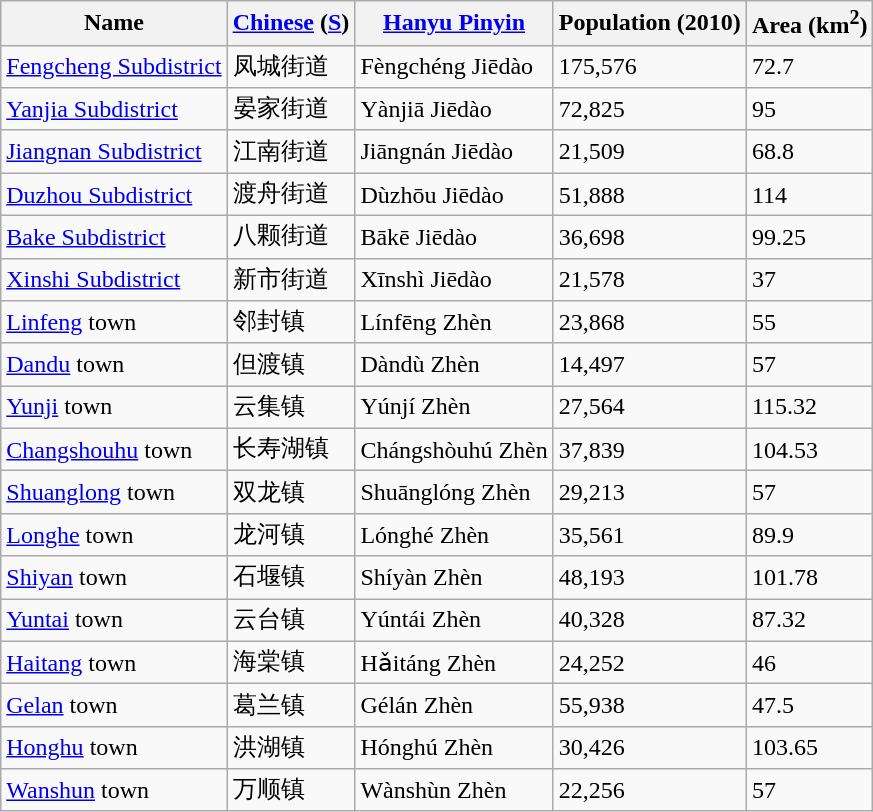<table class="wikitable">
<tr>
<th>Name</th>
<th><a href='#'>Chinese</a> (<a href='#'>S</a>)</th>
<th><a href='#'>Hanyu Pinyin</a></th>
<th>Population (2010)</th>
<th>Area (km<sup>2</sup>)</th>
</tr>
<tr>
<td><a href='#'>Fengcheng Subdistrict</a></td>
<td>凤城街道</td>
<td>Fèngchéng Jiēdào</td>
<td>175,576</td>
<td>72.7</td>
</tr>
<tr>
<td><a href='#'>Yanjia Subdistrict</a></td>
<td>晏家街道</td>
<td>Yànjiā Jiēdào</td>
<td>72,825</td>
<td>95</td>
</tr>
<tr>
<td><a href='#'>Jiangnan Subdistrict</a></td>
<td>江南街道</td>
<td>Jiāngnán Jiēdào</td>
<td>21,509</td>
<td>68.8</td>
</tr>
<tr>
<td><a href='#'>Duzhou Subdistrict</a></td>
<td>渡舟街道</td>
<td>Dùzhōu Jiēdào</td>
<td>51,888</td>
<td>114</td>
</tr>
<tr>
<td><a href='#'>Bake Subdistrict</a></td>
<td>八颗街道</td>
<td>Bākē Jiēdào</td>
<td>36,698</td>
<td>99.25</td>
</tr>
<tr>
<td><a href='#'>Xinshi Subdistrict</a></td>
<td>新市街道</td>
<td>Xīnshì Jiēdào</td>
<td>21,578</td>
<td>37</td>
</tr>
<tr>
<td><a href='#'>Linfeng</a> town</td>
<td>邻封镇</td>
<td>Línfēng Zhèn</td>
<td>23,868</td>
<td>55</td>
</tr>
<tr>
<td><a href='#'>Dandu</a> town</td>
<td>但渡镇</td>
<td>Dàndù Zhèn</td>
<td>14,497</td>
<td>57</td>
</tr>
<tr>
<td><a href='#'>Yunji</a> town</td>
<td>云集镇</td>
<td>Yúnjí Zhèn</td>
<td>27,564</td>
<td>115.32</td>
</tr>
<tr>
<td><a href='#'>Changshouhu</a> town</td>
<td>长寿湖镇</td>
<td>Chángshòuhú Zhèn</td>
<td>37,839</td>
<td>104.53</td>
</tr>
<tr>
<td><a href='#'>Shuanglong</a> town</td>
<td>双龙镇</td>
<td>Shuānglóng Zhèn</td>
<td>29,213</td>
<td>57</td>
</tr>
<tr>
<td><a href='#'>Longhe</a> town</td>
<td>龙河镇</td>
<td>Lónghé Zhèn</td>
<td>35,561</td>
<td>89.9</td>
</tr>
<tr>
<td><a href='#'>Shiyan</a> town</td>
<td>石堰镇</td>
<td>Shíyàn Zhèn</td>
<td>48,193</td>
<td>101.78</td>
</tr>
<tr>
<td><a href='#'>Yuntai</a> town</td>
<td>云台镇</td>
<td>Yúntái Zhèn</td>
<td>40,328</td>
<td>87.32</td>
</tr>
<tr>
<td><a href='#'>Haitang</a> town</td>
<td>海棠镇</td>
<td>Hǎitáng Zhèn</td>
<td>24,252</td>
<td>46</td>
</tr>
<tr>
<td><a href='#'>Gelan</a> town</td>
<td>葛兰镇</td>
<td>Gélán Zhèn</td>
<td>55,938</td>
<td>47.5</td>
</tr>
<tr>
<td><a href='#'>Honghu</a> town</td>
<td>洪湖镇</td>
<td>Hónghú Zhèn</td>
<td>30,426</td>
<td>103.65</td>
</tr>
<tr>
<td><a href='#'>Wanshun</a> town</td>
<td>万顺镇</td>
<td>Wànshùn Zhèn</td>
<td>22,256</td>
<td>57</td>
</tr>
</table>
